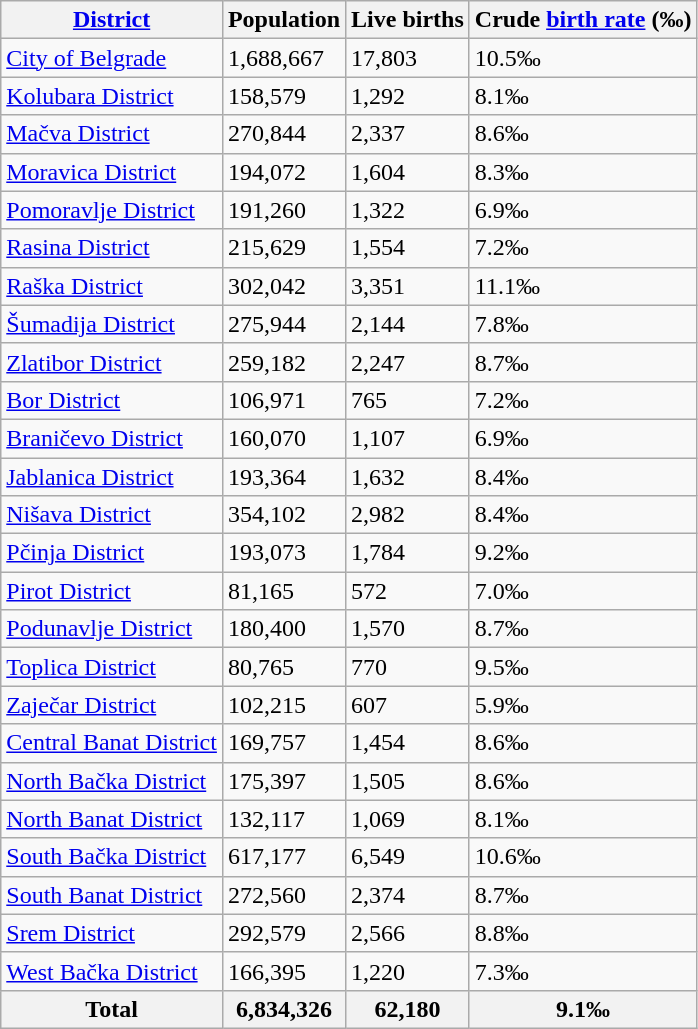<table class="wikitable sortable">
<tr>
<th><a href='#'>District</a></th>
<th>Population</th>
<th>Live births</th>
<th>Crude <a href='#'>birth rate</a> (‰)</th>
</tr>
<tr>
<td><a href='#'>City of Belgrade</a></td>
<td>1,688,667</td>
<td>17,803</td>
<td>10.5‰</td>
</tr>
<tr>
<td><a href='#'>Kolubara District</a></td>
<td>158,579</td>
<td>1,292</td>
<td>8.1‰</td>
</tr>
<tr>
<td><a href='#'>Mačva District</a></td>
<td>270,844</td>
<td>2,337</td>
<td>8.6‰</td>
</tr>
<tr>
<td><a href='#'>Moravica District</a></td>
<td>194,072</td>
<td>1,604</td>
<td>8.3‰</td>
</tr>
<tr>
<td><a href='#'>Pomoravlje District</a></td>
<td>191,260</td>
<td>1,322</td>
<td>6.9‰</td>
</tr>
<tr>
<td><a href='#'>Rasina District</a></td>
<td>215,629</td>
<td>1,554</td>
<td>7.2‰</td>
</tr>
<tr>
<td><a href='#'>Raška District</a></td>
<td>302,042</td>
<td>3,351</td>
<td>11.1‰</td>
</tr>
<tr>
<td><a href='#'>Šumadija District</a></td>
<td>275,944</td>
<td>2,144</td>
<td>7.8‰</td>
</tr>
<tr>
<td><a href='#'>Zlatibor District</a></td>
<td>259,182</td>
<td>2,247</td>
<td>8.7‰</td>
</tr>
<tr>
<td><a href='#'>Bor District</a></td>
<td>106,971</td>
<td>765</td>
<td>7.2‰</td>
</tr>
<tr>
<td><a href='#'>Braničevo District</a></td>
<td>160,070</td>
<td>1,107</td>
<td>6.9‰</td>
</tr>
<tr>
<td><a href='#'>Jablanica District</a></td>
<td>193,364</td>
<td>1,632</td>
<td>8.4‰</td>
</tr>
<tr>
<td><a href='#'>Nišava District</a></td>
<td>354,102</td>
<td>2,982</td>
<td>8.4‰</td>
</tr>
<tr>
<td><a href='#'>Pčinja District</a></td>
<td>193,073</td>
<td>1,784</td>
<td>9.2‰</td>
</tr>
<tr>
<td><a href='#'>Pirot District</a></td>
<td>81,165</td>
<td>572</td>
<td>7.0‰</td>
</tr>
<tr>
<td><a href='#'>Podunavlje District</a></td>
<td>180,400</td>
<td>1,570</td>
<td>8.7‰</td>
</tr>
<tr>
<td><a href='#'>Toplica District</a></td>
<td>80,765</td>
<td>770</td>
<td>9.5‰</td>
</tr>
<tr>
<td><a href='#'>Zaječar District</a></td>
<td>102,215</td>
<td>607</td>
<td>5.9‰</td>
</tr>
<tr>
<td><a href='#'>Central Banat District</a></td>
<td>169,757</td>
<td>1,454</td>
<td>8.6‰</td>
</tr>
<tr>
<td><a href='#'>North Bačka District</a></td>
<td>175,397</td>
<td>1,505</td>
<td>8.6‰</td>
</tr>
<tr>
<td><a href='#'>North Banat District</a></td>
<td>132,117</td>
<td>1,069</td>
<td>8.1‰</td>
</tr>
<tr>
<td><a href='#'>South Bačka District</a></td>
<td>617,177</td>
<td>6,549</td>
<td>10.6‰</td>
</tr>
<tr>
<td><a href='#'>South Banat District</a></td>
<td>272,560</td>
<td>2,374</td>
<td>8.7‰</td>
</tr>
<tr>
<td><a href='#'>Srem District</a></td>
<td>292,579</td>
<td>2,566</td>
<td>8.8‰</td>
</tr>
<tr>
<td><a href='#'>West Bačka District</a></td>
<td>166,395</td>
<td>1,220</td>
<td>7.3‰</td>
</tr>
<tr>
<th>Total</th>
<th>6,834,326</th>
<th>62,180</th>
<th>9.1‰</th>
</tr>
</table>
